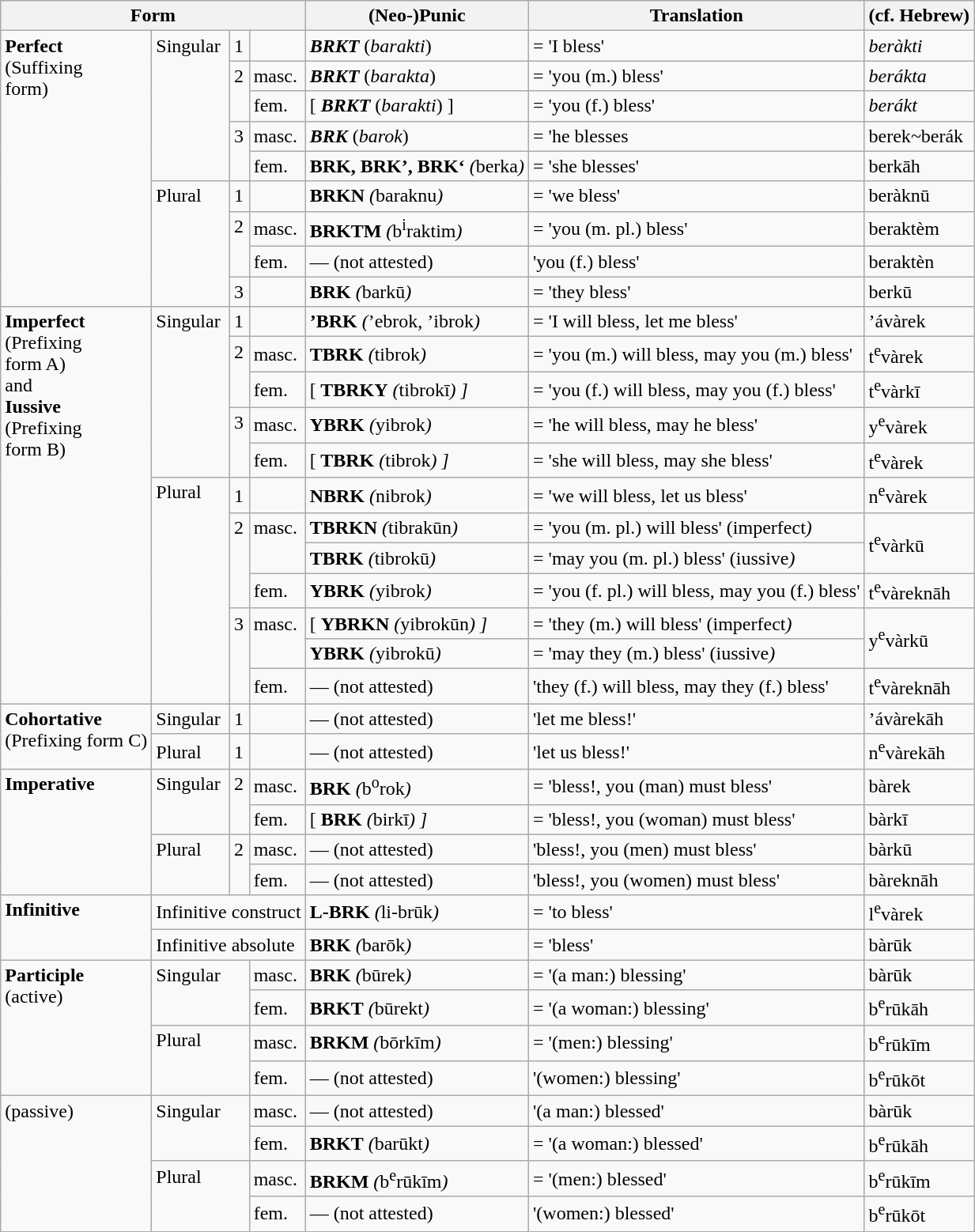<table class="wikitable mw-collapsible mw-collapsed">
<tr>
<th colspan="4">Form</th>
<th>(Neo-)Punic</th>
<th>Translation</th>
<th>(cf. Hebrew)</th>
</tr>
<tr>
<td rowspan="9" valign="top"><strong>Perfect</strong><br>(Suffixing<br>form)</td>
<td rowspan="5" valign="top">Singular</td>
<td>1</td>
<td></td>
<td><strong> <em>BRKT</em> </strong> (<em>barakti</em>)</td>
<td>= 'I bless'</td>
<td><em>beràkti</em></td>
</tr>
<tr>
<td rowspan="2" valign="top">2</td>
<td>masc.</td>
<td><strong> <em>BRKT</em> </strong> (<em>barakta</em>)</td>
<td>= 'you (m.) bless'</td>
<td><em>berákta</em></td>
</tr>
<tr>
<td>fem.</td>
<td>[<strong> <em>BRKT</em> </strong> (<em>barakti</em>) ]</td>
<td>= 'you (f.) bless'</td>
<td><em>berákt</em></td>
</tr>
<tr>
<td rowspan="2" valign="top">3</td>
<td>masc.</td>
<td><strong> <em>BRK</em> </strong> (<em>barok</em>)</td>
<td>= 'he blesses<em></td>
<td></em>berek<em>~</em>berák<em></td>
</tr>
<tr>
<td>fem.</td>
<td><strong> </em>BRK, BRK’, BRK‘<em> </strong> (</em>berka<em>)</td>
<td>= 'she blesses'</td>
<td></em>berkāh<em></td>
</tr>
<tr>
<td rowspan="4" valign="top">Plural</td>
<td>1</td>
<td></td>
<td><strong> </em>BRKN<em> </strong> (</em>baraknu<em>)</td>
<td>= 'we bless'</td>
<td></em>beràknū<em></td>
</tr>
<tr>
<td rowspan="2" valign="top">2</td>
<td>masc.</td>
<td><strong> </em>BRKTM<em> </strong> (</em>b<sup>i</sup>raktim<em>)</td>
<td>= 'you (m. pl.) bless'</td>
<td></em>beraktèm<em></td>
</tr>
<tr>
<td>fem.</td>
<td></em>— (not attested)<em></td>
<td>'you (f.) bless'</td>
<td></em>beraktèn<em></td>
</tr>
<tr>
<td>3</td>
<td></td>
<td><strong> </em>BRK<em> </strong> (</em>barkū<em>)</td>
<td>= 'they bless'</td>
<td></em>berkū<em></td>
</tr>
<tr>
<td rowspan="12" valign="top"><strong>Imperfect</strong><br>(Prefixing<br>form A)<br>and<br><strong>Iussive</strong><br>(Prefixing<br>form B)</td>
<td rowspan="5" valign="top">Singular</td>
<td>1</td>
<td></td>
<td><strong> </em>’BRK<em> </strong> (</em>’ebrok, ’ibrok<em>)</td>
<td>= 'I will bless, let me bless'</td>
<td></em>’ávàrek<em></td>
</tr>
<tr>
<td rowspan="2" valign="top">2</td>
<td>masc.</td>
<td><strong> </em>TBRK<em> </strong> (</em>tibrok<em>)</td>
<td>= 'you (m.) will bless, may you (m.) bless'</td>
<td></em>t<sup>e</sup>vàrek<em></td>
</tr>
<tr>
<td>fem.</td>
<td>[<strong> </em>TBRKY<em> </strong> (</em>tibrokī<em>) ]</td>
<td>= 'you (f.) will bless, may you (f.) bless'</td>
<td></em>t<sup>e</sup>vàrkī<em></td>
</tr>
<tr>
<td rowspan="2" valign="top">3</td>
<td>masc.</td>
<td><strong> </em>YBRK<em> </strong> (</em>yibrok<em>)</td>
<td>= 'he will bless, may he bless'</td>
<td></em>y<sup>e</sup>vàrek<em></td>
</tr>
<tr>
<td>fem.</td>
<td>[<strong> </em>TBRK<em> </strong> (</em>tibrok<em>) ]</td>
<td>= 'she will bless, may she bless'</td>
<td></em>t<sup>e</sup>vàrek<em></td>
</tr>
<tr>
<td rowspan="7" valign="top">Plural</td>
<td>1</td>
<td></td>
<td><strong> </em>NBRK<em> </strong> (</em>nibrok<em>)</td>
<td>= 'we will bless, let us bless'</td>
<td></em>n<sup>e</sup>vàrek<em></td>
</tr>
<tr>
<td rowspan="3" valign="top">2</td>
<td rowspan="2" valign="top">masc.</td>
<td><strong> </em>TBRKN<em> </strong> (</em>tibrakūn<em>)</td>
<td>= 'you (m. pl.) will bless' (</em>imperfect<em>)</td>
<td rowspan="2"></em>t<sup>e</sup>vàrkū<em></td>
</tr>
<tr>
<td><strong> </em>TBRK<em> </strong> (</em>tibrokū<em>)</td>
<td>= 'may you (m. pl.) bless' (</em>iussive<em>)</td>
</tr>
<tr>
<td>fem.</td>
<td><strong> </em>YBRK<em> </strong> (</em>yibrok<em>)</td>
<td>= 'you (f. pl.) will bless, may you (f.) bless'</td>
<td></em>t<sup>e</sup>vàreknāh<em></td>
</tr>
<tr>
<td rowspan="3" valign="top">3</td>
<td rowspan="2" valign="top">masc.</td>
<td>[ <strong> </em>YBRKN<em> </strong> (</em>yibrokūn<em>) ]</td>
<td>= 'they (m.) will bless' (</em>imperfect<em>)</td>
<td rowspan="2"></em>y<sup>e</sup>vàrkū<em></td>
</tr>
<tr>
<td><strong> </em>YBRK<em> </strong> (</em>yibrokū<em>)</td>
<td>= 'may they (m.) bless' (</em>iussive<em>)</td>
</tr>
<tr>
<td>fem.</td>
<td></em>— (not attested)<em></td>
<td>'they (f.) will bless, may they (f.) bless'</td>
<td></em>t<sup>e</sup>vàreknāh<em></td>
</tr>
<tr>
<td rowspan="2" valign="top"><strong>Cohortative</strong> <br>(Prefixing form C)</td>
<td>Singular</td>
<td>1</td>
<td></td>
<td></em>— (not attested)<em></td>
<td>'let me bless!'</td>
<td></em>’ávàrekāh<em></td>
</tr>
<tr>
<td>Plural</td>
<td>1</td>
<td></td>
<td></em>— (not attested)<em></td>
<td>'let us bless!'</td>
<td></em>n<sup>e</sup>vàrekāh<em></td>
</tr>
<tr>
<td rowspan="4" valign="top"><strong>Imperative</strong></td>
<td rowspan="2" valign="top">Singular</td>
<td rowspan="2" valign="top">2</td>
<td>masc.</td>
<td><strong> </em>BRK<em> </strong> (</em>b<sup>o</sup>rok<em>)</td>
<td>= 'bless!, you (man) must bless'</td>
<td></em>bàrek<em></td>
</tr>
<tr>
<td>fem.</td>
<td>[<strong> </em>BRK<em> </strong> (</em>birkī<em>) ]</td>
<td>= 'bless!, you (woman) must bless'</td>
<td></em>bàrkī<em></td>
</tr>
<tr>
<td rowspan="2" valign="top">Plural</td>
<td rowspan="2" valign="top">2</td>
<td>masc.</td>
<td></em>— (not attested)<em></td>
<td>'bless!, you (men) must bless'</td>
<td></em>bàrkū<em></td>
</tr>
<tr>
<td>fem.</td>
<td></em>— (not attested)<em></td>
<td>'bless!, you (women) must bless'</td>
<td></em>bàreknāh<em></td>
</tr>
<tr>
<td rowspan="2" valign="top"><strong>Infinitive</strong></td>
<td colspan="3">Infinitive construct</td>
<td><strong> </em>L-BRK<em> </strong> (</em>li-brūk<em>)</td>
<td>= 'to bless'</td>
<td></em>l<sup>e</sup>vàrek<em></td>
</tr>
<tr>
<td colspan="3">Infinitive absolute</td>
<td><strong> </em>BRK<em> </strong> (</em>barōk<em>)</td>
<td>= 'bless'</td>
<td></em>bàrūk<em></td>
</tr>
<tr>
<td rowspan="4" valign="top"><strong>Participle</strong><br>(active)</td>
<td rowspan="2" colspan="2" valign="top">Singular</td>
<td>masc.</td>
<td><strong> </em>BRK<em> </strong> (</em>būrek<em>)</td>
<td>= '(a man:) blessing'</td>
<td></em>bàrūk<em></td>
</tr>
<tr>
<td>fem.</td>
<td><strong> </em>BRKT<em> </strong> (</em>būrekt<em>)</td>
<td>= '(a woman:) blessing'</td>
<td></em>b<sup>e</sup>rūkāh<em></td>
</tr>
<tr>
<td rowspan="2" valign="top" colspan="2">Plural</td>
<td>masc.</td>
<td><strong> </em>BRKM<em> </strong> (</em>bōrkīm<em>)</td>
<td>= '(men:) blessing'</td>
<td></em>b<sup>e</sup>rūkīm<em></td>
</tr>
<tr>
<td>fem.</td>
<td></em>— (not attested)<em></td>
<td>'(women:) blessing'</td>
<td></em>b<sup>e</sup>rūkōt<em></td>
</tr>
<tr>
<td rowspan="4" valign="top">(passive)</td>
<td rowspan="2" colspan="2" valign="top">Singular</td>
<td>masc.</td>
<td></em>— (not attested)<em></td>
<td>'(a man:) blessed'</td>
<td></em>bàrūk<em></td>
</tr>
<tr>
<td>fem.</td>
<td><strong> </em>BRKT<em> </strong> (</em>barūkt<em>)</td>
<td>= '(a woman:) blessed'</td>
<td></em>b<sup>e</sup>rūkāh<em></td>
</tr>
<tr>
<td rowspan="2" valign="top" colspan="2">Plural</td>
<td>masc.</td>
<td><strong> </em>BRKM<em> </strong> (</em>b<sup>e</sup>rūkīm<em>)</td>
<td>= '(men:) blessed'</td>
<td></em>b<sup>e</sup>rūkīm<em></td>
</tr>
<tr>
<td>fem.</td>
<td></em>— (not attested)<em></td>
<td>'(women:) blessed'</td>
<td></em>b<sup>e</sup>rūkōt<em></td>
</tr>
</table>
